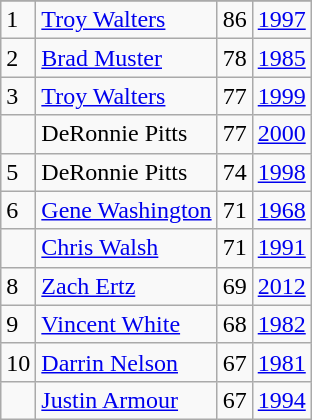<table class="wikitable">
<tr>
</tr>
<tr>
<td>1</td>
<td><a href='#'>Troy Walters</a></td>
<td>86</td>
<td><a href='#'>1997</a></td>
</tr>
<tr>
<td>2</td>
<td><a href='#'>Brad Muster</a></td>
<td>78</td>
<td><a href='#'>1985</a></td>
</tr>
<tr>
<td>3</td>
<td><a href='#'>Troy Walters</a></td>
<td>77</td>
<td><a href='#'>1999</a></td>
</tr>
<tr>
<td></td>
<td>DeRonnie Pitts</td>
<td>77</td>
<td><a href='#'>2000</a></td>
</tr>
<tr>
<td>5</td>
<td>DeRonnie Pitts</td>
<td>74</td>
<td><a href='#'>1998</a></td>
</tr>
<tr>
<td>6</td>
<td><a href='#'>Gene Washington</a></td>
<td>71</td>
<td><a href='#'>1968</a></td>
</tr>
<tr>
<td></td>
<td><a href='#'>Chris Walsh</a></td>
<td>71</td>
<td><a href='#'>1991</a></td>
</tr>
<tr>
<td>8</td>
<td><a href='#'>Zach Ertz</a></td>
<td>69</td>
<td><a href='#'>2012</a></td>
</tr>
<tr>
<td>9</td>
<td><a href='#'>Vincent White</a></td>
<td>68</td>
<td><a href='#'>1982</a></td>
</tr>
<tr>
<td>10</td>
<td><a href='#'>Darrin Nelson</a></td>
<td>67</td>
<td><a href='#'>1981</a></td>
</tr>
<tr>
<td></td>
<td><a href='#'>Justin Armour</a></td>
<td>67</td>
<td><a href='#'>1994</a></td>
</tr>
</table>
